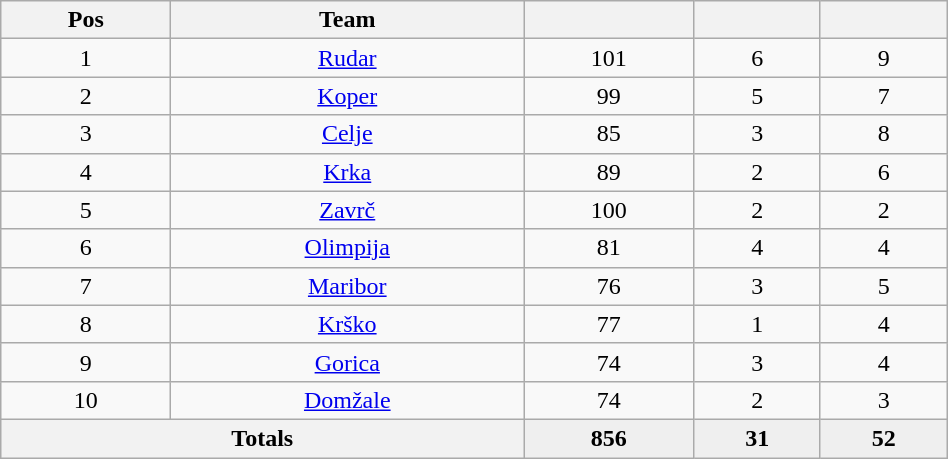<table class="wikitable" style="text-align:center; width:50%">
<tr>
<th>Pos</th>
<th>Team</th>
<th></th>
<th></th>
<th></th>
</tr>
<tr>
<td>1</td>
<td><a href='#'>Rudar</a></td>
<td>101</td>
<td>6</td>
<td>9</td>
</tr>
<tr>
<td>2</td>
<td><a href='#'>Koper</a></td>
<td>99</td>
<td>5</td>
<td>7</td>
</tr>
<tr>
<td>3</td>
<td><a href='#'>Celje</a></td>
<td>85</td>
<td>3</td>
<td>8</td>
</tr>
<tr>
<td>4</td>
<td><a href='#'>Krka</a></td>
<td>89</td>
<td>2</td>
<td>6</td>
</tr>
<tr>
<td>5</td>
<td><a href='#'>Zavrč</a></td>
<td>100</td>
<td>2</td>
<td>2</td>
</tr>
<tr>
<td>6</td>
<td><a href='#'>Olimpija</a></td>
<td>81</td>
<td>4</td>
<td>4</td>
</tr>
<tr>
<td>7</td>
<td><a href='#'>Maribor</a></td>
<td>76</td>
<td>3</td>
<td>5</td>
</tr>
<tr>
<td>8</td>
<td><a href='#'>Krško</a></td>
<td>77</td>
<td>1</td>
<td>4</td>
</tr>
<tr>
<td>9</td>
<td><a href='#'>Gorica</a></td>
<td>74</td>
<td>3</td>
<td>4</td>
</tr>
<tr>
<td>10</td>
<td><a href='#'>Domžale</a></td>
<td>74</td>
<td>2</td>
<td>3</td>
</tr>
<tr bgcolor="#EFEFEF">
<th colspan="2" style="width:85px;">Totals</th>
<td><strong>856</strong></td>
<td><strong>31</strong></td>
<td><strong>52</strong></td>
</tr>
</table>
